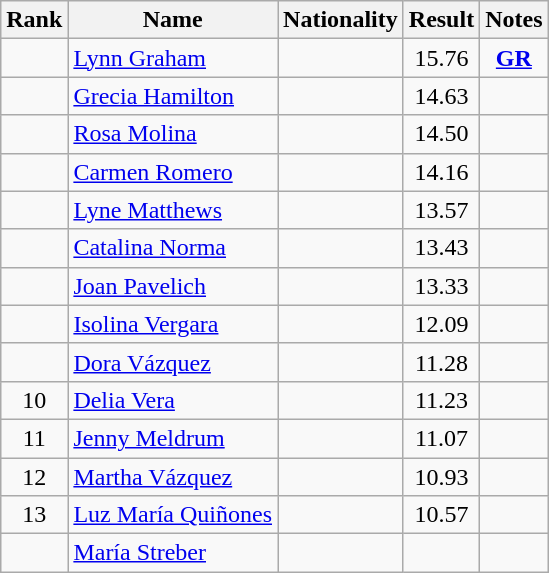<table class="wikitable sortable" style="text-align:center">
<tr>
<th>Rank</th>
<th>Name</th>
<th>Nationality</th>
<th>Result</th>
<th>Notes</th>
</tr>
<tr>
<td></td>
<td align=left><a href='#'>Lynn Graham</a></td>
<td align=left></td>
<td>15.76</td>
<td><strong><a href='#'>GR</a></strong></td>
</tr>
<tr>
<td></td>
<td align=left><a href='#'>Grecia Hamilton</a></td>
<td align=left></td>
<td>14.63</td>
<td></td>
</tr>
<tr>
<td></td>
<td align=left><a href='#'>Rosa Molina</a></td>
<td align=left></td>
<td>14.50</td>
<td></td>
</tr>
<tr>
<td></td>
<td align=left><a href='#'>Carmen Romero</a></td>
<td align=left></td>
<td>14.16</td>
<td></td>
</tr>
<tr>
<td></td>
<td align=left><a href='#'>Lyne Matthews</a></td>
<td align=left></td>
<td>13.57</td>
<td></td>
</tr>
<tr>
<td></td>
<td align=left><a href='#'>Catalina Norma</a></td>
<td align=left></td>
<td>13.43</td>
<td></td>
</tr>
<tr>
<td></td>
<td align=left><a href='#'>Joan Pavelich</a></td>
<td align=left></td>
<td>13.33</td>
<td></td>
</tr>
<tr>
<td></td>
<td align=left><a href='#'>Isolina Vergara</a></td>
<td align=left></td>
<td>12.09</td>
<td></td>
</tr>
<tr>
<td></td>
<td align=left><a href='#'>Dora Vázquez</a></td>
<td align=left></td>
<td>11.28</td>
<td></td>
</tr>
<tr>
<td>10</td>
<td align=left><a href='#'>Delia Vera</a></td>
<td align=left></td>
<td>11.23</td>
<td></td>
</tr>
<tr>
<td>11</td>
<td align=left><a href='#'>Jenny Meldrum</a></td>
<td align=left></td>
<td>11.07</td>
<td></td>
</tr>
<tr>
<td>12</td>
<td align=left><a href='#'>Martha Vázquez</a></td>
<td align=left></td>
<td>10.93</td>
<td></td>
</tr>
<tr>
<td>13</td>
<td align=left><a href='#'>Luz María Quiñones</a></td>
<td align=left></td>
<td>10.57</td>
<td></td>
</tr>
<tr>
<td></td>
<td align=left><a href='#'>María Streber</a></td>
<td align=left></td>
<td></td>
<td></td>
</tr>
</table>
